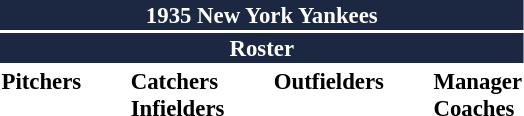<table class="toccolours" style="font-size: 95%;">
<tr>
<th colspan="10" style="background-color: #1c2841; color: white; text-align: center;">1935 New York Yankees</th>
</tr>
<tr>
<td colspan="10" style="background-color: #1c2841; color: white; text-align: center;"><strong>Roster</strong></td>
</tr>
<tr>
<td valign="top"><strong>Pitchers</strong><br>








</td>
<td width="25px"></td>
<td valign="top"><strong>Catchers</strong><br>


<strong>Infielders</strong>







</td>
<td width="25px"></td>
<td valign="top"><strong>Outfielders</strong><br>




</td>
<td width="25px"></td>
<td valign="top"><strong>Manager</strong><br>
<strong>Coaches</strong>



</td>
</tr>
</table>
